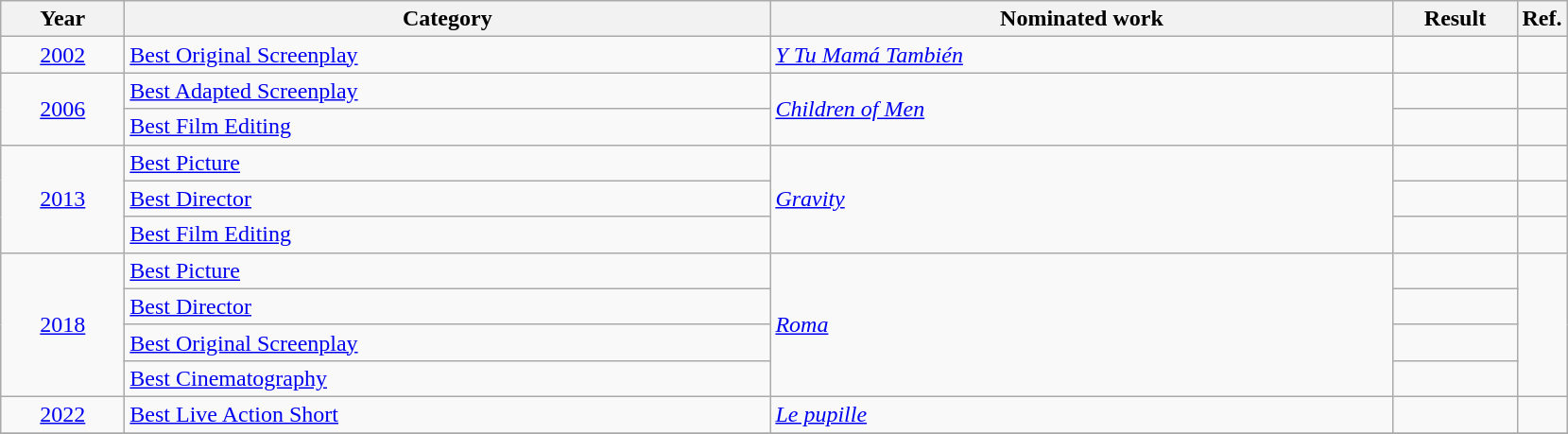<table class=wikitable>
<tr>
<th scope="col" style="width:5em;">Year</th>
<th scope="col" style="width:28em;">Category</th>
<th scope="col" style="width:27em;">Nominated work</th>
<th scope="col" style="width:5em;">Result</th>
<th>Ref.</th>
</tr>
<tr>
<td style="text-align:center;"><a href='#'>2002</a></td>
<td><a href='#'>Best Original Screenplay</a></td>
<td><em><a href='#'>Y Tu Mamá También</a></em></td>
<td></td>
<td style="text-align:center;"></td>
</tr>
<tr>
<td style="text-align:center;", rowspan="2"><a href='#'>2006</a></td>
<td><a href='#'>Best Adapted Screenplay</a></td>
<td rowspan="2"><em><a href='#'>Children of Men</a></em></td>
<td></td>
<td style="text-align:center;"></td>
</tr>
<tr>
<td><a href='#'>Best Film Editing</a></td>
<td></td>
<td style="text-align:center;"></td>
</tr>
<tr>
<td style="text-align:center;", rowspan="3"><a href='#'>2013</a></td>
<td><a href='#'>Best Picture</a></td>
<td rowspan="3"><em><a href='#'>Gravity</a></em></td>
<td></td>
<td style="text-align:center;"></td>
</tr>
<tr>
<td><a href='#'>Best Director</a></td>
<td></td>
<td style="text-align:center;"></td>
</tr>
<tr>
<td><a href='#'>Best Film Editing</a></td>
<td></td>
<td style="text-align:center;"></td>
</tr>
<tr>
<td style="text-align:center;", rowspan="4"><a href='#'>2018</a></td>
<td><a href='#'>Best Picture</a></td>
<td rowspan="4"><em><a href='#'>Roma</a></em></td>
<td></td>
<td style="text-align:center;", rowspan=4></td>
</tr>
<tr>
<td><a href='#'>Best Director</a></td>
<td></td>
</tr>
<tr>
<td><a href='#'>Best Original Screenplay</a></td>
<td></td>
</tr>
<tr>
<td><a href='#'>Best Cinematography</a></td>
<td></td>
</tr>
<tr>
<td style="text-align:center;"><a href='#'>2022</a></td>
<td><a href='#'>Best Live Action Short</a></td>
<td><em><a href='#'>Le pupille</a></em></td>
<td></td>
<td style="text-align:center;"></td>
</tr>
<tr>
</tr>
</table>
